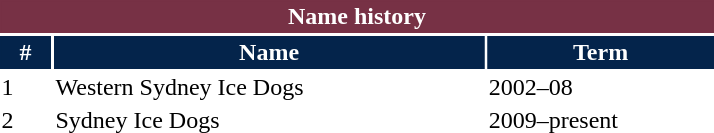<table class="toccolours" style="width:30em">
<tr>
<th colspan="3" style="background:#773145;color:white;border:#773145 1px solid">Name history</th>
</tr>
<tr>
<th style="background:#04244b;color:white;border:#04244b 1px solid; width: 30px">#</th>
<th style="background:#04244b;color:white;border:#04244b 1px solid">Name</th>
<th style="background:#04244b;color:white;border:#04244b 1px solid">Term</th>
</tr>
<tr>
<td>1</td>
<td>Western Sydney Ice Dogs</td>
<td>2002–08</td>
</tr>
<tr>
<td>2</td>
<td>Sydney Ice Dogs</td>
<td>2009–present</td>
</tr>
<tr>
</tr>
</table>
